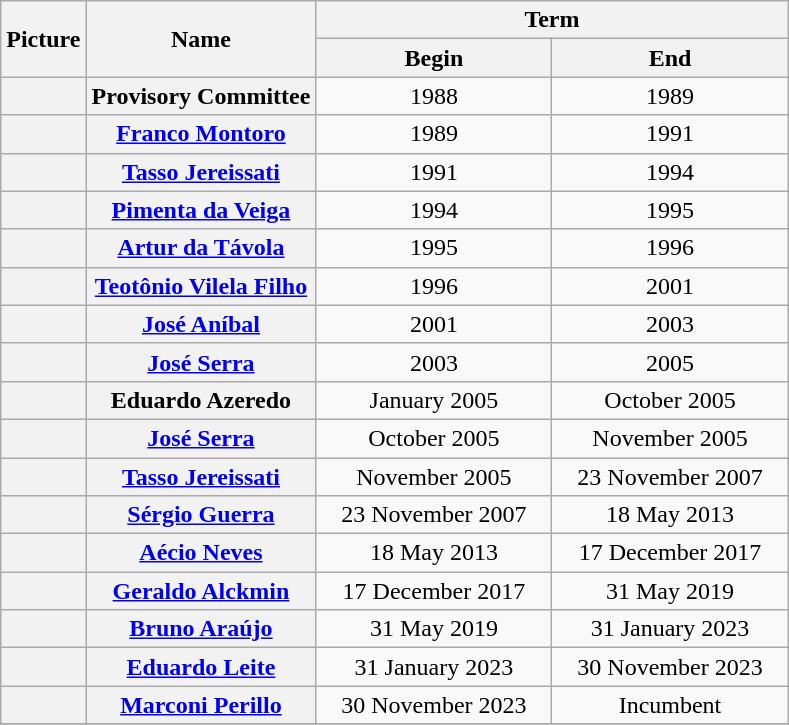<table class="wikitable" style="text-align: center; ">
<tr>
<th rowspan="2">Picture</th>
<th rowspan="2">Name</th>
<th colspan="2">Term</th>
</tr>
<tr>
<th width="150">Begin</th>
<th width="150">End</th>
</tr>
<tr>
<th></th>
<th>Provisory Committee</th>
<td>1988</td>
<td>1989</td>
</tr>
<tr>
<th></th>
<th><a href='#'>Franco Montoro</a></th>
<td>1989</td>
<td>1991</td>
</tr>
<tr>
<th></th>
<th><a href='#'>Tasso Jereissati</a></th>
<td>1991</td>
<td>1994</td>
</tr>
<tr>
<th></th>
<th><a href='#'>Pimenta da Veiga</a></th>
<td>1994</td>
<td>1995</td>
</tr>
<tr>
<th></th>
<th><a href='#'>Artur da Távola</a></th>
<td>1995</td>
<td>1996</td>
</tr>
<tr>
<th></th>
<th><a href='#'>Teotônio Vilela Filho</a></th>
<td>1996</td>
<td>2001</td>
</tr>
<tr>
<th></th>
<th><a href='#'>José Aníbal</a></th>
<td>2001</td>
<td>2003</td>
</tr>
<tr>
<th></th>
<th><a href='#'>José Serra</a></th>
<td>2003</td>
<td>2005</td>
</tr>
<tr>
<th></th>
<th>Eduardo Azeredo</th>
<td>January 2005</td>
<td>October 2005</td>
</tr>
<tr>
<th></th>
<th><a href='#'>José Serra</a></th>
<td>October 2005</td>
<td>November 2005</td>
</tr>
<tr>
<th></th>
<th><a href='#'>Tasso Jereissati</a></th>
<td>November 2005</td>
<td>23 November 2007</td>
</tr>
<tr>
<th></th>
<th><a href='#'>Sérgio Guerra</a></th>
<td>23 November 2007</td>
<td>18 May 2013</td>
</tr>
<tr>
<th></th>
<th><a href='#'>Aécio Neves</a></th>
<td>18 May 2013</td>
<td>17 December 2017</td>
</tr>
<tr>
<th></th>
<th><a href='#'>Geraldo Alckmin</a></th>
<td>17 December 2017</td>
<td>31 May 2019</td>
</tr>
<tr>
<th></th>
<th><a href='#'>Bruno Araújo</a></th>
<td>31 May 2019</td>
<td>31 January 2023</td>
</tr>
<tr>
<th></th>
<th><a href='#'>Eduardo Leite</a></th>
<td>31 January 2023</td>
<td>30 November 2023</td>
</tr>
<tr>
<th></th>
<th><a href='#'>Marconi Perillo</a></th>
<td>30 November 2023</td>
<td>Incumbent</td>
</tr>
<tr>
</tr>
</table>
